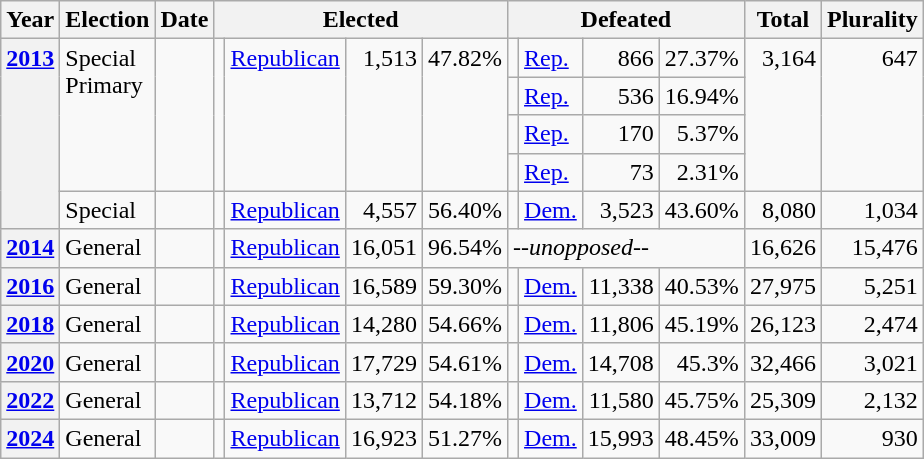<table class=wikitable>
<tr>
<th>Year</th>
<th>Election</th>
<th>Date</th>
<th ! colspan="4">Elected</th>
<th ! colspan="4">Defeated</th>
<th>Total</th>
<th>Plurality</th>
</tr>
<tr>
<th rowspan="5" valign="top"><a href='#'>2013<br></a></th>
<td rowspan="4" valign="top">Special<br>Primary</td>
<td rowspan="4" valign="top"></td>
<td rowspan="4" valign="top"></td>
<td rowspan="4" valign="top" ><a href='#'>Republican</a></td>
<td rowspan="4" valign="top" align="right">1,513</td>
<td rowspan="4" valign="top" align="right">47.82%</td>
<td valign="top"></td>
<td><a href='#'>Rep.</a></td>
<td valign="top" align="right">866</td>
<td valign="top" align="right">27.37%</td>
<td rowspan="4" valign="top" align="right">3,164</td>
<td rowspan="4" valign="top" align="right">647</td>
</tr>
<tr>
<td valign="top"></td>
<td><a href='#'>Rep.</a></td>
<td valign="top" align="right">536</td>
<td valign="top" align="right">16.94%</td>
</tr>
<tr>
<td valign="top"></td>
<td><a href='#'>Rep.</a></td>
<td valign="top" align="right">170</td>
<td valign="top" align="right">5.37%</td>
</tr>
<tr>
<td valign="top"></td>
<td><a href='#'>Rep.</a></td>
<td valign="top" align="right">73</td>
<td valign="top" align="right">2.31%</td>
</tr>
<tr>
<td valign="top">Special</td>
<td valign="top"></td>
<td valign="top"></td>
<td valign="top" ><a href='#'>Republican</a></td>
<td valign="top" align="right">4,557</td>
<td valign="top" align="right">56.40%</td>
<td valign="top"></td>
<td valign="top" ><a href='#'>Dem.</a></td>
<td valign="top" align="right">3,523</td>
<td valign="top" align="right">43.60%</td>
<td valign="top" align="right">8,080</td>
<td valign="top" align="right">1,034</td>
</tr>
<tr>
<th valign="top"><a href='#'>2014</a></th>
<td valign="top">General</td>
<td valign="top"></td>
<td valign="top"></td>
<td valign="top" ><a href='#'>Republican</a></td>
<td valign="top" align="right">16,051</td>
<td valign="top" align="right">96.54%</td>
<td valign="top" colspan="4"><em>--unopposed--</em></td>
<td valign="top" align="right">16,626</td>
<td valign="top" align="right">15,476</td>
</tr>
<tr>
<th valign="top"><a href='#'>2016</a></th>
<td valign="top">General</td>
<td valign="top"></td>
<td valign="top"></td>
<td valign="top" ><a href='#'>Republican</a></td>
<td valign="top" align="right">16,589</td>
<td valign="top" align="right">59.30%</td>
<td valign="top"></td>
<td valign="top" ><a href='#'>Dem.</a></td>
<td valign="top" align="right">11,338</td>
<td valign="top" align="right">40.53%</td>
<td valign="top" align="right">27,975</td>
<td valign="top" align="right">5,251</td>
</tr>
<tr>
<th valign="top"><a href='#'>2018</a></th>
<td valign="top">General</td>
<td valign="top"></td>
<td valign="top"></td>
<td valign="top" ><a href='#'>Republican</a></td>
<td valign="top" align="right">14,280</td>
<td valign="top" align="right">54.66%</td>
<td valign="top"></td>
<td valign="top" ><a href='#'>Dem.</a></td>
<td valign="top" align="right">11,806</td>
<td valign="top" align="right">45.19%</td>
<td valign="top" align="right">26,123</td>
<td valign="top" align="right">2,474</td>
</tr>
<tr>
<th valign="top"><a href='#'>2020</a></th>
<td valign="top">General</td>
<td valign="top"></td>
<td valign="top"></td>
<td valign="top" ><a href='#'>Republican</a></td>
<td valign="top" align="right">17,729</td>
<td valign="top" align="right">54.61%</td>
<td valign="top"></td>
<td valign="top" ><a href='#'>Dem.</a></td>
<td valign="top" align="right">14,708</td>
<td valign="top" align="right">45.3%</td>
<td valign="top" align="right">32,466</td>
<td valign="top" align="right">3,021</td>
</tr>
<tr>
<th valign="top"><a href='#'>2022</a></th>
<td valign="top">General</td>
<td valign="top"></td>
<td valign="top"></td>
<td valign="top" ><a href='#'>Republican</a></td>
<td valign="top" align="right">13,712</td>
<td valign="top" align="right">54.18%</td>
<td valign="top"></td>
<td valign="top" ><a href='#'>Dem.</a></td>
<td valign="top" align="right">11,580</td>
<td valign="top" align="right">45.75%</td>
<td valign="top" align="right">25,309</td>
<td valign="top" align="right">2,132</td>
</tr>
<tr>
<th valign="top"><a href='#'>2024</a></th>
<td valign="top">General</td>
<td valign="top"></td>
<td valign="top"></td>
<td valign="top" ><a href='#'>Republican</a></td>
<td valign="top" align="right">16,923</td>
<td valign="top" align="right">51.27%</td>
<td valign="top"></td>
<td valign="top" ><a href='#'>Dem.</a></td>
<td valign="top" align="right">15,993</td>
<td valign="top" align="right">48.45%</td>
<td valign="top" align="right">33,009</td>
<td valign="top" align="right">930</td>
</tr>
</table>
